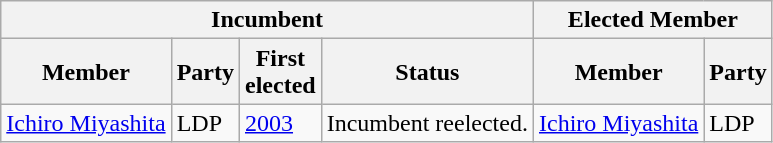<table class="wikitable sortable">
<tr>
<th colspan=4>Incumbent</th>
<th colspan=2>Elected Member</th>
</tr>
<tr>
<th>Member</th>
<th>Party</th>
<th>First<br>elected</th>
<th>Status</th>
<th>Member</th>
<th>Party</th>
</tr>
<tr>
<td><a href='#'>Ichiro Miyashita</a></td>
<td>LDP</td>
<td><a href='#'>2003</a></td>
<td>Incumbent reelected.</td>
<td><a href='#'>Ichiro Miyashita</a></td>
<td>LDP</td>
</tr>
</table>
